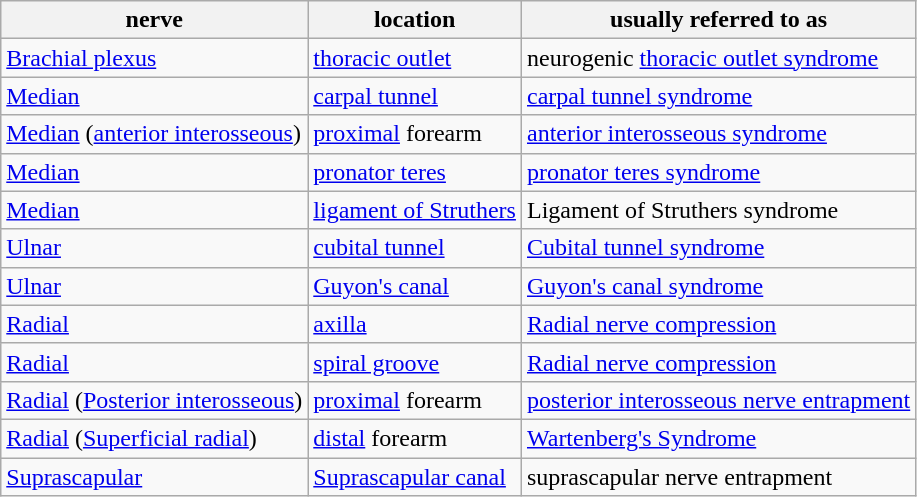<table class="wikitable" border="1">
<tr>
<th>nerve</th>
<th>location</th>
<th>usually referred to as</th>
</tr>
<tr>
<td><a href='#'>Brachial plexus</a></td>
<td><a href='#'>thoracic outlet</a></td>
<td>neurogenic <a href='#'>thoracic outlet syndrome</a></td>
</tr>
<tr>
<td><a href='#'>Median</a></td>
<td><a href='#'>carpal tunnel</a></td>
<td><a href='#'>carpal tunnel syndrome</a></td>
</tr>
<tr>
<td><a href='#'>Median</a> (<a href='#'>anterior interosseous</a>)</td>
<td><a href='#'>proximal</a> forearm</td>
<td><a href='#'>anterior interosseous syndrome</a></td>
</tr>
<tr>
<td><a href='#'>Median</a></td>
<td><a href='#'>pronator teres</a></td>
<td><a href='#'>pronator teres syndrome</a></td>
</tr>
<tr>
<td><a href='#'>Median</a></td>
<td><a href='#'>ligament of Struthers</a></td>
<td>Ligament of Struthers syndrome</td>
</tr>
<tr>
<td><a href='#'>Ulnar</a></td>
<td><a href='#'>cubital tunnel</a></td>
<td><a href='#'>Cubital tunnel syndrome</a></td>
</tr>
<tr>
<td><a href='#'>Ulnar</a></td>
<td><a href='#'>Guyon's canal</a></td>
<td><a href='#'>Guyon's canal syndrome</a></td>
</tr>
<tr>
<td><a href='#'>Radial</a></td>
<td><a href='#'>axilla</a></td>
<td><a href='#'>Radial nerve compression</a></td>
</tr>
<tr>
<td><a href='#'>Radial</a></td>
<td><a href='#'>spiral groove</a></td>
<td><a href='#'>Radial nerve compression</a></td>
</tr>
<tr>
<td><a href='#'>Radial</a> (<a href='#'>Posterior interosseous</a>)</td>
<td><a href='#'>proximal</a> forearm</td>
<td><a href='#'>posterior interosseous nerve entrapment</a></td>
</tr>
<tr>
<td><a href='#'>Radial</a> (<a href='#'>Superficial radial</a>)</td>
<td><a href='#'>distal</a> forearm</td>
<td><a href='#'>Wartenberg's Syndrome</a></td>
</tr>
<tr>
<td><a href='#'>Suprascapular</a></td>
<td><a href='#'>Suprascapular canal</a></td>
<td>suprascapular nerve entrapment</td>
</tr>
</table>
